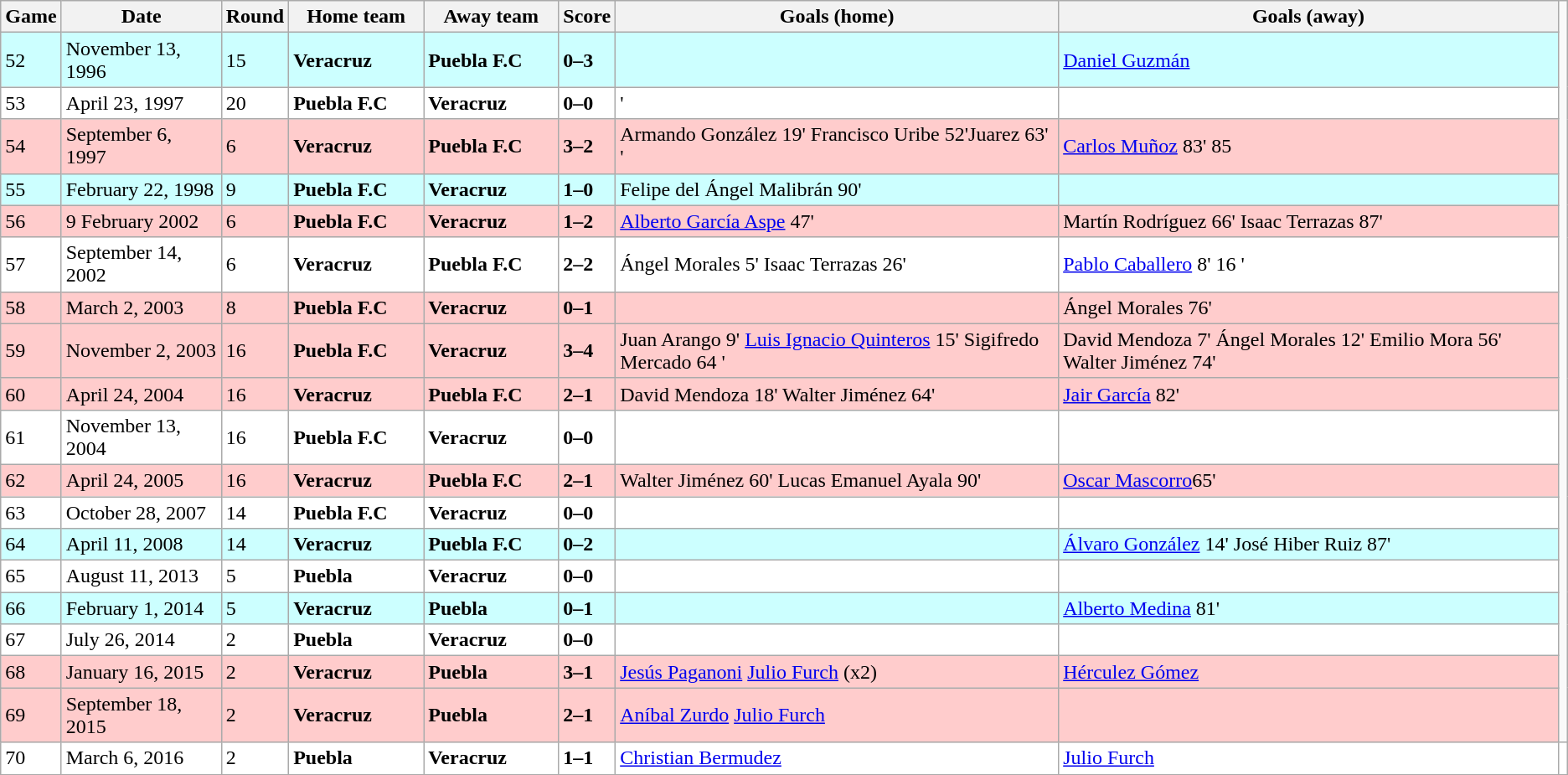<table class="wikitable sortable">
<tr>
<th>Game</th>
<th width=120>Date</th>
<th>Round</th>
<th width=100>Home team</th>
<th width=100>Away team</th>
<th>Score</th>
<th>Goals (home)</th>
<th>Goals (away)</th>
</tr>
<tr bgcolor="ccffff">
<td>52</td>
<td>November 13, 1996</td>
<td>15</td>
<td><strong>Veracruz</strong></td>
<td><strong>Puebla F.C</strong></td>
<td><strong>0–3</strong></td>
<td></td>
<td><a href='#'>Daniel Guzmán</a></td>
</tr>
<tr bgcolor="ffffff">
<td>53</td>
<td>April 23, 1997</td>
<td>20</td>
<td><strong>Puebla F.C</strong></td>
<td><strong>Veracruz</strong></td>
<td><strong>0–0</strong></td>
<td>'</td>
<td></td>
</tr>
<tr bgcolor="ffcccc">
<td>54</td>
<td>September 6, 1997</td>
<td>6</td>
<td><strong>Veracruz</strong></td>
<td><strong>Puebla F.C</strong></td>
<td><strong>3–2</strong></td>
<td>Armando González 19' Francisco Uribe 52'Juarez 63'  '</td>
<td><a href='#'>Carlos Muñoz</a> 83' 85</td>
</tr>
<tr bgcolor="ccffff">
<td>55</td>
<td>February 22, 1998</td>
<td>9</td>
<td><strong>Puebla F.C</strong></td>
<td><strong>Veracruz</strong></td>
<td><strong>1–0</strong></td>
<td>Felipe del Ángel Malibrán 90'</td>
<td></td>
</tr>
<tr bgcolor="ffcccc">
<td>56</td>
<td>9 February 2002</td>
<td>6</td>
<td><strong>Puebla F.C</strong></td>
<td><strong>Veracruz</strong></td>
<td><strong>1–2</strong></td>
<td><a href='#'>Alberto García Aspe</a> 47'</td>
<td>Martín Rodríguez 66'  Isaac Terrazas 87'</td>
</tr>
<tr bgcolor="ffffff">
<td>57</td>
<td>September 14, 2002</td>
<td>6</td>
<td><strong>Veracruz</strong></td>
<td><strong>Puebla F.C</strong></td>
<td><strong>2–2</strong></td>
<td>Ángel Morales 5'  Isaac Terrazas 26'</td>
<td><a href='#'>Pablo Caballero</a> 8' 16 '</td>
</tr>
<tr bgcolor="ffcccc">
<td>58</td>
<td>March 2, 2003</td>
<td>8</td>
<td><strong>Puebla F.C</strong></td>
<td><strong>Veracruz</strong></td>
<td><strong>0–1</strong></td>
<td></td>
<td>Ángel Morales 76'</td>
</tr>
<tr bgcolor="ffcccc">
<td>59</td>
<td>November 2, 2003</td>
<td>16</td>
<td><strong>Puebla F.C</strong></td>
<td><strong>Veracruz</strong></td>
<td><strong>3–4</strong></td>
<td>Juan Arango 9'   <a href='#'>Luis Ignacio Quinteros</a> 15'  Sigifredo Mercado 64 '</td>
<td>David Mendoza 7' Ángel Morales 12'  Emilio Mora 56'  Walter Jiménez 74'</td>
</tr>
<tr bgcolor="ffcccc">
<td>60</td>
<td>April 24, 2004</td>
<td>16</td>
<td><strong>Veracruz</strong></td>
<td><strong>Puebla F.C</strong></td>
<td><strong>2–1</strong></td>
<td>David Mendoza 18'   Walter Jiménez 64'</td>
<td><a href='#'>Jair García</a> 82'</td>
</tr>
<tr bgcolor="ffffff">
<td>61</td>
<td>November 13, 2004</td>
<td>16</td>
<td><strong>Puebla F.C</strong></td>
<td><strong>Veracruz</strong></td>
<td><strong>0–0</strong></td>
<td></td>
<td></td>
</tr>
<tr bgcolor="ffcccc">
<td>62</td>
<td>April 24, 2005</td>
<td>16</td>
<td><strong>Veracruz</strong></td>
<td><strong>Puebla F.C</strong></td>
<td><strong>2–1</strong></td>
<td>Walter Jiménez 60' Lucas Emanuel Ayala 90'</td>
<td><a href='#'>Oscar Mascorro</a>65'</td>
</tr>
<tr bgcolor="ffffff">
<td>63</td>
<td>October 28, 2007</td>
<td>14</td>
<td><strong>Puebla F.C</strong></td>
<td><strong>Veracruz</strong></td>
<td><strong>0–0</strong></td>
<td></td>
<td></td>
</tr>
<tr bgcolor="ccffff">
<td>64</td>
<td>April 11, 2008</td>
<td>14</td>
<td><strong>Veracruz</strong></td>
<td><strong>Puebla F.C</strong></td>
<td><strong>0–2</strong></td>
<td></td>
<td><a href='#'>Álvaro González</a> 14'  José Hiber Ruiz 87'</td>
</tr>
<tr bgcolor="ffffff">
<td>65</td>
<td>August 11, 2013</td>
<td>5</td>
<td><strong>Puebla</strong></td>
<td><strong>Veracruz</strong></td>
<td><strong>0–0</strong></td>
<td></td>
<td></td>
</tr>
<tr bgcolor="ccffff">
<td>66</td>
<td>February 1, 2014</td>
<td>5</td>
<td><strong>Veracruz</strong></td>
<td><strong>Puebla</strong></td>
<td><strong>0–1</strong></td>
<td></td>
<td><a href='#'>Alberto Medina</a> 81'</td>
</tr>
<tr bgcolor="ffffff">
<td>67</td>
<td>July 26, 2014</td>
<td>2</td>
<td><strong>Puebla </strong></td>
<td><strong>Veracruz</strong></td>
<td><strong>0–0</strong></td>
<td></td>
<td></td>
</tr>
<tr bgcolor="ffcccc">
<td>68</td>
<td>January 16, 2015</td>
<td>2</td>
<td><strong>Veracruz </strong></td>
<td><strong>Puebla</strong></td>
<td><strong>3–1</strong></td>
<td><a href='#'>Jesús Paganoni</a> <a href='#'>Julio Furch</a> (x2)</td>
<td><a href='#'>Hérculez Gómez</a></td>
</tr>
<tr bgcolor="ffcccc">
<td>69</td>
<td>September 18, 2015</td>
<td>2</td>
<td><strong>Veracruz </strong></td>
<td><strong>Puebla</strong></td>
<td><strong>2–1</strong></td>
<td><a href='#'>Aníbal Zurdo</a>  <a href='#'>Julio Furch</a></td>
<td></td>
</tr>
<tr bgcolor="ffffff">
<td>70</td>
<td>March 6, 2016</td>
<td>2</td>
<td><strong>Puebla </strong></td>
<td><strong>Veracruz</strong></td>
<td><strong>1–1</strong></td>
<td><a href='#'>Christian Bermudez</a></td>
<td><a href='#'>Julio Furch</a></td>
<td></td>
</tr>
<tr>
</tr>
</table>
